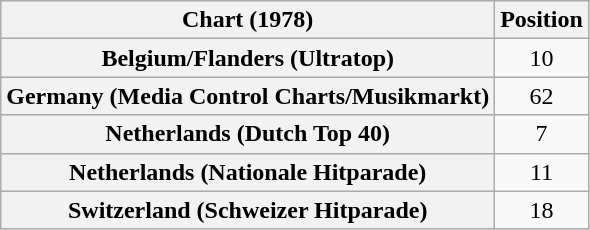<table class="wikitable sortable plainrowheaders" style="text-align:center">
<tr>
<th>Chart (1978)</th>
<th>Position</th>
</tr>
<tr>
<th scope="row">Belgium/Flanders (Ultratop)</th>
<td>10</td>
</tr>
<tr>
<th scope="row">Germany (Media Control Charts/Musikmarkt)</th>
<td>62</td>
</tr>
<tr>
<th scope="row">Netherlands (Dutch Top 40)</th>
<td>7</td>
</tr>
<tr>
<th scope="row">Netherlands (Nationale Hitparade)</th>
<td>11</td>
</tr>
<tr>
<th scope="row">Switzerland (Schweizer Hitparade)</th>
<td>18</td>
</tr>
</table>
